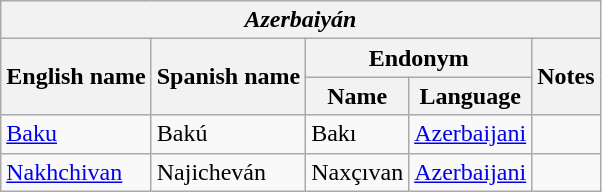<table class="wikitable sortable">
<tr>
<th colspan="5"> <em>Azerbaiyán</em></th>
</tr>
<tr>
<th rowspan="2">English name</th>
<th rowspan="2">Spanish name</th>
<th colspan="2">Endonym</th>
<th rowspan="2">Notes</th>
</tr>
<tr>
<th>Name</th>
<th>Language</th>
</tr>
<tr>
<td><a href='#'>Baku</a></td>
<td>Bakú</td>
<td>Bakı</td>
<td><a href='#'>Azerbaijani</a></td>
<td></td>
</tr>
<tr>
<td><a href='#'>Nakhchivan</a></td>
<td>Najicheván</td>
<td>Naxçıvan</td>
<td><a href='#'>Azerbaijani</a></td>
<td></td>
</tr>
</table>
